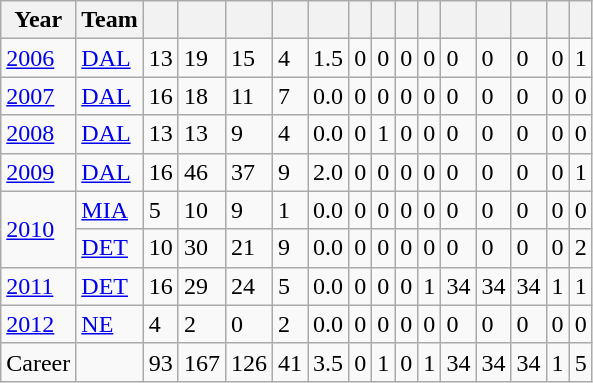<table class="wikitable sortable">
<tr>
<th>Year</th>
<th>Team</th>
<th></th>
<th></th>
<th></th>
<th></th>
<th></th>
<th></th>
<th></th>
<th></th>
<th></th>
<th></th>
<th></th>
<th></th>
<th></th>
<th></th>
</tr>
<tr>
<td><a href='#'>2006</a></td>
<td><a href='#'>DAL</a></td>
<td>13</td>
<td>19</td>
<td>15</td>
<td>4</td>
<td>1.5</td>
<td>0</td>
<td>0</td>
<td>0</td>
<td>0</td>
<td>0</td>
<td>0</td>
<td>0</td>
<td>0</td>
<td>1</td>
</tr>
<tr>
<td><a href='#'>2007</a></td>
<td><a href='#'>DAL</a></td>
<td>16</td>
<td>18</td>
<td>11</td>
<td>7</td>
<td>0.0</td>
<td>0</td>
<td>0</td>
<td>0</td>
<td>0</td>
<td>0</td>
<td>0</td>
<td>0</td>
<td>0</td>
<td>0</td>
</tr>
<tr>
<td><a href='#'>2008</a></td>
<td><a href='#'>DAL</a></td>
<td>13</td>
<td>13</td>
<td>9</td>
<td>4</td>
<td>0.0</td>
<td>0</td>
<td>1</td>
<td>0</td>
<td>0</td>
<td>0</td>
<td>0</td>
<td>0</td>
<td>0</td>
<td>0</td>
</tr>
<tr>
<td><a href='#'>2009</a></td>
<td><a href='#'>DAL</a></td>
<td>16</td>
<td>46</td>
<td>37</td>
<td>9</td>
<td>2.0</td>
<td>0</td>
<td>0</td>
<td>0</td>
<td>0</td>
<td>0</td>
<td>0</td>
<td>0</td>
<td>0</td>
<td>1</td>
</tr>
<tr>
<td rowspan="2"><a href='#'>2010</a></td>
<td><a href='#'>MIA</a></td>
<td>5</td>
<td>10</td>
<td>9</td>
<td>1</td>
<td>0.0</td>
<td>0</td>
<td>0</td>
<td>0</td>
<td>0</td>
<td>0</td>
<td>0</td>
<td>0</td>
<td>0</td>
<td>0</td>
</tr>
<tr>
<td><a href='#'>DET</a></td>
<td>10</td>
<td>30</td>
<td>21</td>
<td>9</td>
<td>0.0</td>
<td>0</td>
<td>0</td>
<td>0</td>
<td>0</td>
<td>0</td>
<td>0</td>
<td>0</td>
<td>0</td>
<td>2</td>
</tr>
<tr>
<td><a href='#'>2011</a></td>
<td><a href='#'>DET</a></td>
<td>16</td>
<td>29</td>
<td>24</td>
<td>5</td>
<td>0.0</td>
<td>0</td>
<td>0</td>
<td>0</td>
<td>1</td>
<td>34</td>
<td>34</td>
<td>34</td>
<td>1</td>
<td>1</td>
</tr>
<tr>
<td><a href='#'>2012</a></td>
<td><a href='#'>NE</a></td>
<td>4</td>
<td>2</td>
<td>0</td>
<td>2</td>
<td>0.0</td>
<td>0</td>
<td>0</td>
<td>0</td>
<td>0</td>
<td>0</td>
<td>0</td>
<td>0</td>
<td>0</td>
<td>0</td>
</tr>
<tr>
<td>Career</td>
<td></td>
<td>93</td>
<td>167</td>
<td>126</td>
<td>41</td>
<td>3.5</td>
<td>0</td>
<td>1</td>
<td>0</td>
<td>1</td>
<td>34</td>
<td>34</td>
<td>34</td>
<td>1</td>
<td>5</td>
</tr>
</table>
